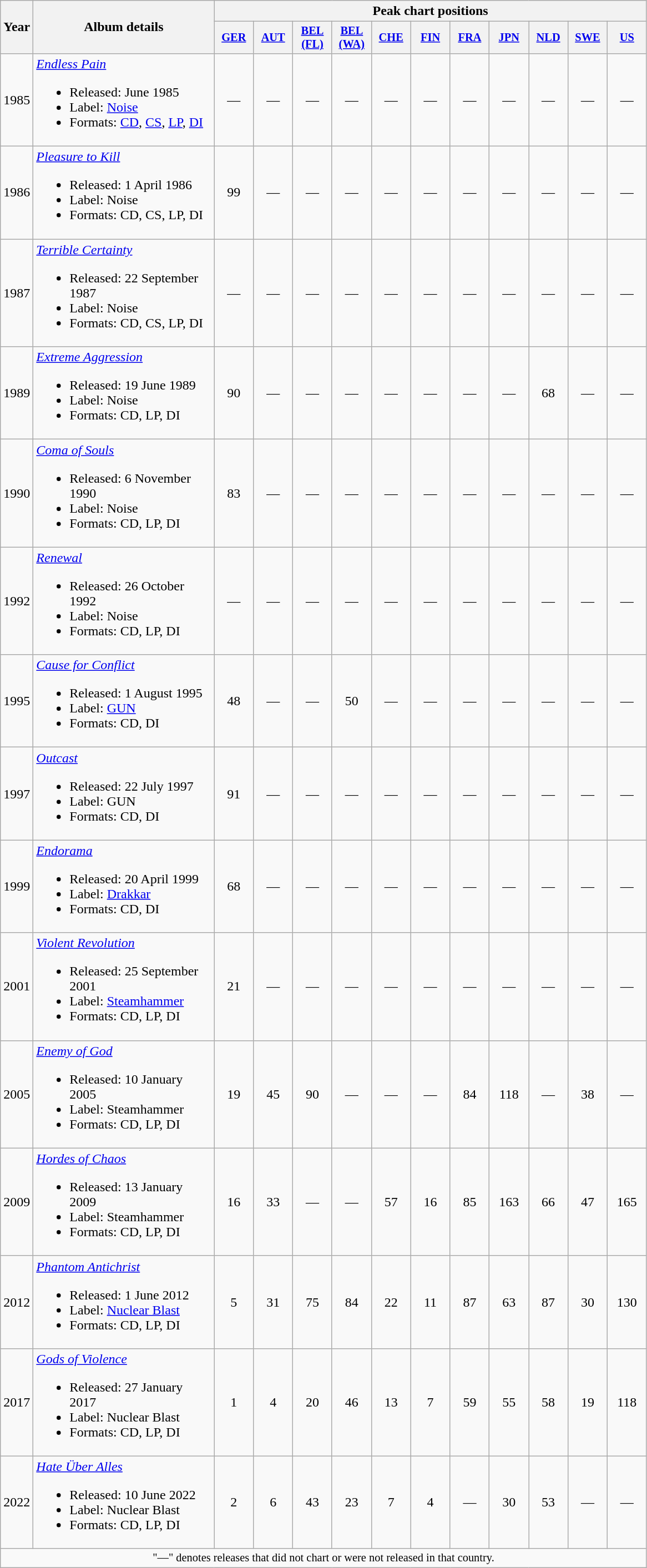<table class="wikitable" border="1">
<tr>
<th rowspan="2">Year</th>
<th rowspan="2" width="210">Album details</th>
<th colspan="11">Peak chart positions</th>
</tr>
<tr>
<th style="width:3em;font-size:85%;"><a href='#'>GER</a><br></th>
<th style="width:3em;font-size:85%;"><a href='#'>AUT</a><br></th>
<th style="width:3em;font-size:85%;"><a href='#'>BEL (FL)</a><br></th>
<th style="width:3em;font-size:85%;"><a href='#'>BEL (WA)</a><br></th>
<th style="width:3em;font-size:85%;"><a href='#'>CHE</a><br></th>
<th style="width:3em;font-size:85%;"><a href='#'>FIN</a><br></th>
<th style="width:3em;font-size:85%;"><a href='#'>FRA</a><br></th>
<th style="width:3em;font-size:85%;"><a href='#'>JPN</a><br></th>
<th style="width:3em;font-size:85%;"><a href='#'>NLD</a><br></th>
<th style="width:3em;font-size:85%;"><a href='#'>SWE</a><br></th>
<th style="width:3em;font-size:85%;"><a href='#'>US</a><br></th>
</tr>
<tr>
<td align="center">1985</td>
<td><em><a href='#'>Endless Pain</a></em><br><ul><li>Released: June 1985</li><li>Label: <a href='#'>Noise</a></li><li>Formats: <a href='#'>CD</a>, <a href='#'>CS</a>, <a href='#'>LP</a>, <a href='#'>DI</a></li></ul></td>
<td align="center">—</td>
<td align="center">—</td>
<td align="center">—</td>
<td align="center">—</td>
<td align="center">—</td>
<td align="center">—</td>
<td align="center">—</td>
<td align="center">—</td>
<td align="center">—</td>
<td align="center">—</td>
<td align="center">—</td>
</tr>
<tr>
<td align="center">1986</td>
<td><em><a href='#'>Pleasure to Kill</a></em><br><ul><li>Released: 1 April 1986</li><li>Label: Noise</li><li>Formats: CD, CS, LP, DI</li></ul></td>
<td align="center">99</td>
<td align="center">—</td>
<td align="center">—</td>
<td align="center">—</td>
<td align="center">—</td>
<td align="center">—</td>
<td align="center">—</td>
<td align="center">—</td>
<td align="center">—</td>
<td align="center">—</td>
<td align="center">—</td>
</tr>
<tr>
<td align="center">1987</td>
<td><em><a href='#'>Terrible Certainty</a></em><br><ul><li>Released: 22 September 1987</li><li>Label: Noise</li><li>Formats: CD, CS, LP, DI</li></ul></td>
<td align="center">—</td>
<td align="center">—</td>
<td align="center">—</td>
<td align="center">—</td>
<td align="center">—</td>
<td align="center">—</td>
<td align="center">—</td>
<td align="center">—</td>
<td align="center">—</td>
<td align="center">—</td>
<td align="center">—</td>
</tr>
<tr>
<td align="center">1989</td>
<td><em><a href='#'>Extreme Aggression</a></em><br><ul><li>Released: 19 June 1989</li><li>Label: Noise</li><li>Formats: CD, LP, DI</li></ul></td>
<td align="center">90</td>
<td align="center">—</td>
<td align="center">—</td>
<td align="center">—</td>
<td align="center">—</td>
<td align="center">—</td>
<td align="center">—</td>
<td align="center">—</td>
<td align="center">68</td>
<td align="center">—</td>
<td align="center">—</td>
</tr>
<tr>
<td align="center">1990</td>
<td><em><a href='#'>Coma of Souls</a></em><br><ul><li>Released: 6 November 1990</li><li>Label: Noise</li><li>Formats: CD, LP, DI</li></ul></td>
<td align="center">83</td>
<td align="center">—</td>
<td align="center">—</td>
<td align="center">—</td>
<td align="center">—</td>
<td align="center">—</td>
<td align="center">—</td>
<td align="center">—</td>
<td align="center">—</td>
<td align="center">—</td>
<td align="center">—</td>
</tr>
<tr>
<td align="center">1992</td>
<td><em><a href='#'>Renewal</a></em><br><ul><li>Released: 26 October 1992</li><li>Label: Noise</li><li>Formats: CD, LP, DI</li></ul></td>
<td align="center">—</td>
<td align="center">—</td>
<td align="center">—</td>
<td align="center">—</td>
<td align="center">—</td>
<td align="center">—</td>
<td align="center">—</td>
<td align="center">—</td>
<td align="center">—</td>
<td align="center">—</td>
<td align="center">—</td>
</tr>
<tr>
<td align="center">1995</td>
<td><em><a href='#'>Cause for Conflict</a></em><br><ul><li>Released: 1 August 1995</li><li>Label: <a href='#'>GUN</a></li><li>Formats: CD, DI</li></ul></td>
<td align="center">48</td>
<td align="center">—</td>
<td align="center">—</td>
<td align="center">50</td>
<td align="center">—</td>
<td align="center">—</td>
<td align="center">—</td>
<td align="center">—</td>
<td align="center">—</td>
<td align="center">—</td>
<td align="center">—</td>
</tr>
<tr>
<td align="center">1997</td>
<td><em><a href='#'>Outcast</a></em><br><ul><li>Released: 22 July 1997</li><li>Label: GUN</li><li>Formats: CD, DI</li></ul></td>
<td align="center">91</td>
<td align="center">—</td>
<td align="center">—</td>
<td align="center">—</td>
<td align="center">—</td>
<td align="center">—</td>
<td align="center">—</td>
<td align="center">—</td>
<td align="center">—</td>
<td align="center">—</td>
<td align="center">—</td>
</tr>
<tr>
<td align="center">1999</td>
<td><em><a href='#'>Endorama</a></em><br><ul><li>Released: 20 April 1999</li><li>Label: <a href='#'>Drakkar</a></li><li>Formats: CD, DI</li></ul></td>
<td align="center">68</td>
<td align="center">—</td>
<td align="center">—</td>
<td align="center">—</td>
<td align="center">—</td>
<td align="center">—</td>
<td align="center">—</td>
<td align="center">—</td>
<td align="center">—</td>
<td align="center">—</td>
<td align="center">—</td>
</tr>
<tr>
<td align="center">2001</td>
<td><em><a href='#'>Violent Revolution</a></em><br><ul><li>Released: 25 September 2001</li><li>Label: <a href='#'>Steamhammer</a></li><li>Formats: CD, LP, DI</li></ul></td>
<td align="center">21</td>
<td align="center">—</td>
<td align="center">—</td>
<td align="center">—</td>
<td align="center">—</td>
<td align="center">—</td>
<td align="center">—</td>
<td align="center">—</td>
<td align="center">—</td>
<td align="center">—</td>
<td align="center">—</td>
</tr>
<tr>
<td align="center">2005</td>
<td><em><a href='#'>Enemy of God</a></em><br><ul><li>Released: 10 January 2005</li><li>Label: Steamhammer</li><li>Formats: CD, LP, DI</li></ul></td>
<td align="center">19</td>
<td align="center">45</td>
<td align="center">90</td>
<td align="center">—</td>
<td align="center">—</td>
<td align="center">—</td>
<td align="center">84</td>
<td align="center">118</td>
<td align="center">—</td>
<td align="center">38</td>
<td align="center">—</td>
</tr>
<tr>
<td align="center">2009</td>
<td><em><a href='#'>Hordes of Chaos</a></em><br><ul><li>Released: 13 January 2009</li><li>Label: Steamhammer</li><li>Formats: CD, LP, DI</li></ul></td>
<td align="center">16</td>
<td align="center">33</td>
<td align="center">—</td>
<td align="center">—</td>
<td align="center">57</td>
<td align="center">16</td>
<td align="center">85</td>
<td align="center">163</td>
<td align="center">66</td>
<td align="center">47</td>
<td align="center">165</td>
</tr>
<tr>
<td align="center">2012</td>
<td><em><a href='#'>Phantom Antichrist</a></em><br><ul><li>Released: 1 June 2012</li><li>Label: <a href='#'>Nuclear Blast</a></li><li>Formats: CD, LP, DI</li></ul></td>
<td align="center">5</td>
<td align="center">31</td>
<td align="center">75</td>
<td align="center">84</td>
<td align="center">22</td>
<td align="center">11</td>
<td align="center">87</td>
<td align="center">63</td>
<td align="center">87</td>
<td align="center">30</td>
<td align="center">130</td>
</tr>
<tr>
<td align="center">2017</td>
<td><em><a href='#'>Gods of Violence</a></em><br><ul><li>Released: 27 January 2017</li><li>Label: Nuclear Blast</li><li>Formats: CD, LP, DI</li></ul></td>
<td align="center">1</td>
<td align="center">4</td>
<td align="center">20</td>
<td align="center">46</td>
<td align="center">13</td>
<td align="center">7</td>
<td align="center">59<br></td>
<td align="center">55</td>
<td align="center">58</td>
<td align="center">19</td>
<td align="center">118</td>
</tr>
<tr>
<td align="center">2022</td>
<td><em><a href='#'>Hate Über Alles</a></em><br><ul><li>Released: 10 June 2022</li><li>Label: Nuclear Blast</li><li>Formats: CD, LP, DI</li></ul></td>
<td align="center">2</td>
<td align="center">6</td>
<td align="center">43</td>
<td align="center">23</td>
<td align="center">7</td>
<td align="center">4</td>
<td align="center">—</td>
<td align="center">30</td>
<td align="center">53</td>
<td align="center">—</td>
<td align="center">—</td>
</tr>
<tr>
<td align="center" colspan="16" style="font-size: 85%">"—" denotes releases that did not chart or were not released in that country.</td>
</tr>
</table>
